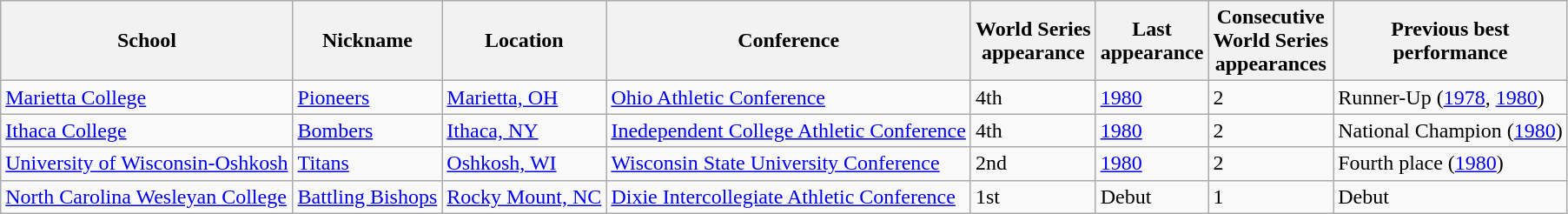<table class="wikitable sortable">
<tr>
<th>School</th>
<th>Nickname</th>
<th>Location</th>
<th>Conference</th>
<th data-sort-type="number">World Series<br>appearance</th>
<th data-sort-type="number">Last<br>appearance</th>
<th>Consecutive<br>World Series<br>appearances</th>
<th>Previous best<br>performance</th>
</tr>
<tr>
<td><a href='#'>Marietta College</a></td>
<td><a href='#'>Pioneers</a></td>
<td><a href='#'>Marietta, OH</a></td>
<td><a href='#'>Ohio Athletic Conference</a></td>
<td>4th</td>
<td><a href='#'>1980</a></td>
<td>2</td>
<td>Runner-Up (<a href='#'>1978</a>, <a href='#'>1980</a>)</td>
</tr>
<tr>
<td><a href='#'>Ithaca College</a></td>
<td><a href='#'>Bombers</a></td>
<td><a href='#'>Ithaca, NY</a></td>
<td><a href='#'>Inedependent College Athletic Conference</a></td>
<td>4th</td>
<td><a href='#'>1980</a></td>
<td>2</td>
<td>National Champion (<a href='#'>1980</a>)</td>
</tr>
<tr>
<td><a href='#'>University of Wisconsin-Oshkosh</a></td>
<td><a href='#'>Titans</a></td>
<td><a href='#'>Oshkosh, WI</a></td>
<td><a href='#'>Wisconsin State University Conference</a></td>
<td>2nd</td>
<td><a href='#'>1980</a></td>
<td>2</td>
<td>Fourth place (<a href='#'>1980</a>)</td>
</tr>
<tr>
<td><a href='#'>North Carolina Wesleyan College</a></td>
<td><a href='#'>Battling Bishops</a></td>
<td><a href='#'>Rocky Mount, NC</a></td>
<td><a href='#'>Dixie Intercollegiate Athletic Conference</a></td>
<td>1st</td>
<td>Debut</td>
<td>1</td>
<td>Debut</td>
</tr>
</table>
